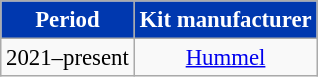<table class="wikitable" style="font-size: 95%; text-align:center;">
<tr>
<th scope=col style="color:white; background:#0038af">Period</th>
<th scope=col style="color:white; background:#0038af">Kit manufacturer</th>
</tr>
<tr>
<td>2021–present</td>
<td> <a href='#'>Hummel</a></td>
</tr>
</table>
